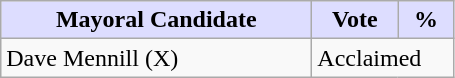<table class="wikitable">
<tr>
<th style="background:#ddf; width:200px;">Mayoral Candidate </th>
<th style="background:#ddf; width:50px;">Vote</th>
<th style="background:#ddf; width:30px;">%</th>
</tr>
<tr>
<td>Dave Mennill (X)</td>
<td colspan="2">Acclaimed</td>
</tr>
</table>
